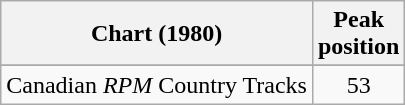<table class="wikitable sortable">
<tr>
<th align="left">Chart (1980)</th>
<th style="text-align:center;">Peak<br>position</th>
</tr>
<tr>
</tr>
<tr>
<td align="left">Canadian <em>RPM</em> Country Tracks</td>
<td style="text-align:center;">53</td>
</tr>
</table>
